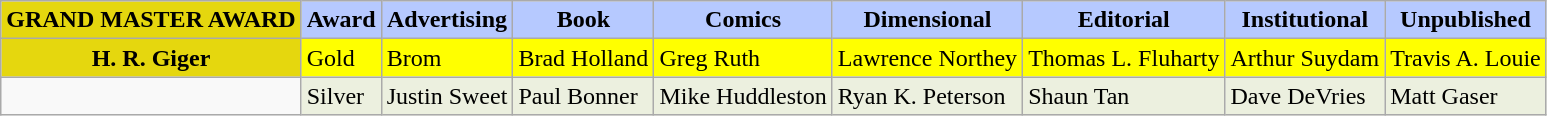<table class="wikitable">
<tr>
<th style="background:#e5d70e">GRAND MASTER AWARD</th>
<th style="background:#b6c9ff">Award</th>
<th style="background:#b6c9ff">Advertising</th>
<th style="background:#b6c9ff">Book</th>
<th style="background:#b6c9ff">Comics</th>
<th style="background:#b6c9ff">Dimensional</th>
<th style="background:#b6c9ff">Editorial</th>
<th style="background:#b6c9ff">Institutional</th>
<th style="background:#b6c9ff">Unpublished</th>
</tr>
<tr>
<td style="background:#e5d70e" align="center"><strong>H. R. Giger</strong></td>
<td style="background:#ffff00">Gold</td>
<td style="background:#ffff00">Brom</td>
<td style="background:#ffff00">Brad Holland</td>
<td style="background:#ffff00">Greg Ruth</td>
<td style="background:#ffff00">Lawrence Northey</td>
<td style="background:#ffff00">Thomas L. Fluharty</td>
<td style="background:#ffff00">Arthur Suydam</td>
<td style="background:#ffff00">Travis A. Louie</td>
</tr>
<tr>
<td></td>
<td style="background:#ecf0df">Silver</td>
<td style="background:#ecf0df">Justin Sweet</td>
<td style="background:#ecf0df">Paul Bonner</td>
<td style="background:#ecf0df">Mike Huddleston</td>
<td style="background:#ecf0df">Ryan K. Peterson</td>
<td style="background:#ecf0df">Shaun Tan</td>
<td style="background:#ecf0df">Dave DeVries</td>
<td style="background:#ecf0df">Matt Gaser</td>
</tr>
</table>
